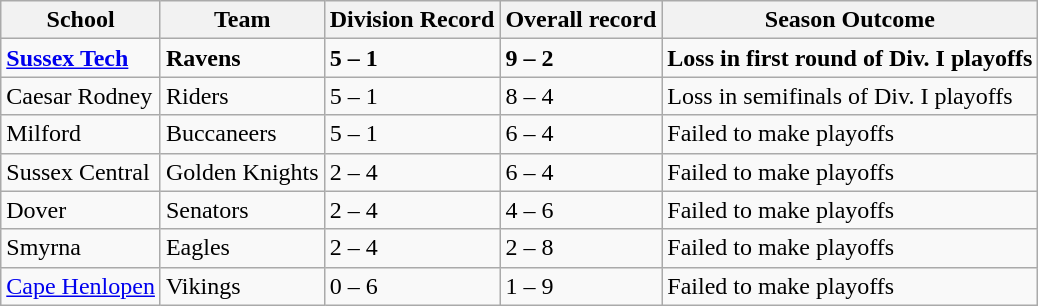<table class="wikitable mw-collapsible mw-collapsed">
<tr>
<th>School</th>
<th>Team</th>
<th>Division Record</th>
<th>Overall record</th>
<th>Season Outcome</th>
</tr>
<tr>
<td><strong><a href='#'>Sussex Tech</a></strong></td>
<td><strong> Ravens </strong></td>
<td><strong>5 – 1</strong></td>
<td><strong>9 – 2</strong></td>
<td><strong>Loss in first round of Div. I playoffs</strong></td>
</tr>
<tr>
<td>Caesar Rodney</td>
<td>Riders</td>
<td>5 – 1</td>
<td>8 – 4</td>
<td>Loss in semifinals of Div. I playoffs</td>
</tr>
<tr>
<td>Milford</td>
<td>Buccaneers</td>
<td>5 – 1</td>
<td>6 – 4</td>
<td>Failed to make playoffs</td>
</tr>
<tr>
<td>Sussex Central</td>
<td>Golden Knights</td>
<td>2 – 4</td>
<td>6 – 4</td>
<td>Failed to make playoffs</td>
</tr>
<tr>
<td>Dover</td>
<td>Senators</td>
<td>2 – 4</td>
<td>4 – 6</td>
<td>Failed to make playoffs</td>
</tr>
<tr>
<td>Smyrna</td>
<td>Eagles</td>
<td>2 – 4</td>
<td>2 – 8</td>
<td>Failed to make playoffs</td>
</tr>
<tr>
<td><a href='#'>Cape Henlopen</a></td>
<td>Vikings</td>
<td>0 – 6</td>
<td>1 – 9</td>
<td>Failed to make playoffs</td>
</tr>
</table>
